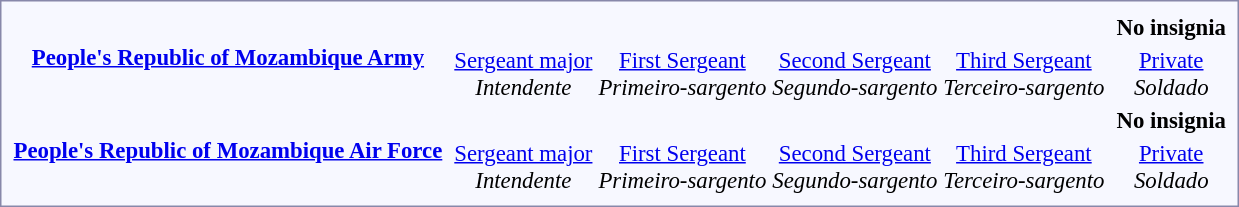<table style="border:1px solid #8888aa; background-color:#f7f8ff; padding:5px; font-size:95%; margin: 0px 12px 12px 0px;">
<tr style="text-align:center;">
<td rowspan=2><strong> <a href='#'>People's Republic of Mozambique Army</a></strong></td>
<td colspan=8 rowspan=2></td>
<td colspan=2></td>
<td colspan=6></td>
<td colspan=6></td>
<td colspan=4></td>
<td colspan=8 rowspan=2></td>
<td colspan=2><strong>No insignia</strong></td>
</tr>
<tr style="text-align:center;">
<td colspan=2><a href='#'>Sergeant major</a><br><em>Intendente</em></td>
<td colspan=6><a href='#'>First Sergeant</a><br><em>Primeiro-sargento</em></td>
<td colspan=6><a href='#'>Second Sergeant</a><br><em>Segundo-sargento</em></td>
<td colspan=4><a href='#'>Third Sergeant</a><br><em>Terceiro-sargento</em></td>
<td colspan=2><a href='#'>Private</a><br><em>Soldado</em></td>
</tr>
<tr style="text-align:center;">
<td rowspan=2><strong> <a href='#'>People's Republic of Mozambique Air Force</a></strong></td>
<td colspan=8 rowspan=2></td>
<td colspan=2></td>
<td colspan=6></td>
<td colspan=6></td>
<td colspan=4></td>
<td colspan=8 rowspan=2></td>
<td colspan=2><strong>No insignia</strong></td>
</tr>
<tr style="text-align:center;">
<td colspan=2><a href='#'>Sergeant major</a><br><em>Intendente</em></td>
<td colspan=6><a href='#'>First Sergeant</a><br><em>Primeiro-sargento</em></td>
<td colspan=6><a href='#'>Second Sergeant</a><br><em>Segundo-sargento</em></td>
<td colspan=4><a href='#'>Third Sergeant</a><br><em>Terceiro-sargento</em></td>
<td colspan=2><a href='#'>Private</a><br><em>Soldado</em><br></td>
</tr>
</table>
